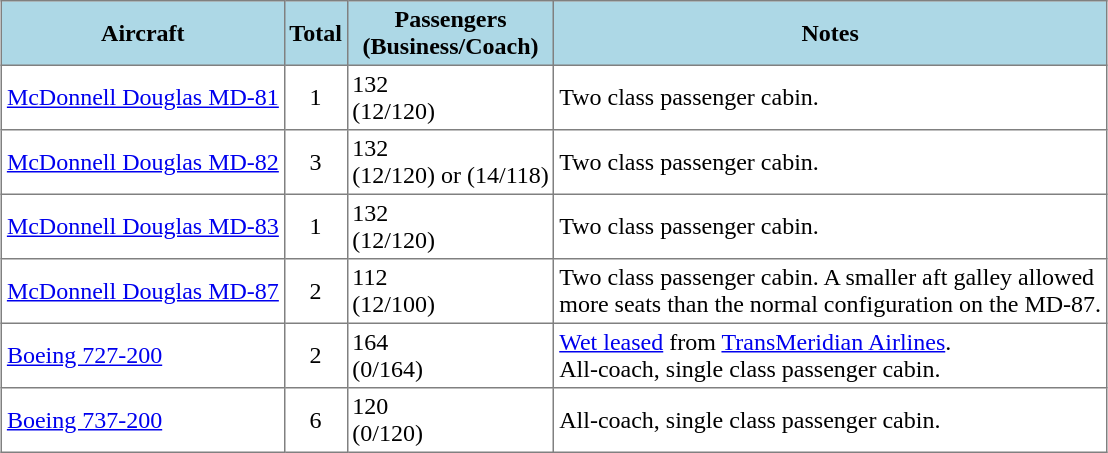<table class="toccolours" border="1" cellpadding="3" style="border-collapse:collapse; margin:auto;">
<tr bgcolor=lightblue>
<th>Aircraft</th>
<th>Total</th>
<th>Passengers<br>(Business/Coach)</th>
<th>Notes</th>
</tr>
<tr>
<td><a href='#'>McDonnell Douglas MD-81</a></td>
<td align=center>1</td>
<td>132<br>(12/120)</td>
<td>Two class passenger cabin.</td>
</tr>
<tr>
<td><a href='#'>McDonnell Douglas MD-82</a></td>
<td align=center>3</td>
<td>132<br>(12/120) or (14/118)</td>
<td>Two class passenger cabin.</td>
</tr>
<tr>
<td><a href='#'>McDonnell Douglas MD-83</a></td>
<td align=center>1</td>
<td>132<br>(12/120)</td>
<td>Two class passenger cabin.</td>
</tr>
<tr>
<td><a href='#'>McDonnell Douglas MD-87</a></td>
<td align=center>2</td>
<td>112<br>(12/100)</td>
<td>Two class passenger cabin. A smaller aft galley  allowed<br>more seats than the normal configuration on the MD-87.</td>
</tr>
<tr>
<td><a href='#'>Boeing 727-200</a></td>
<td align=center>2</td>
<td>164<br>(0/164)</td>
<td><a href='#'>Wet leased</a> from <a href='#'>TransMeridian Airlines</a>.<br>  All-coach, single class passenger cabin.</td>
</tr>
<tr>
<td><a href='#'>Boeing 737-200</a></td>
<td align=center>6</td>
<td>120<br>(0/120)</td>
<td>All-coach, single class passenger cabin.</td>
</tr>
</table>
